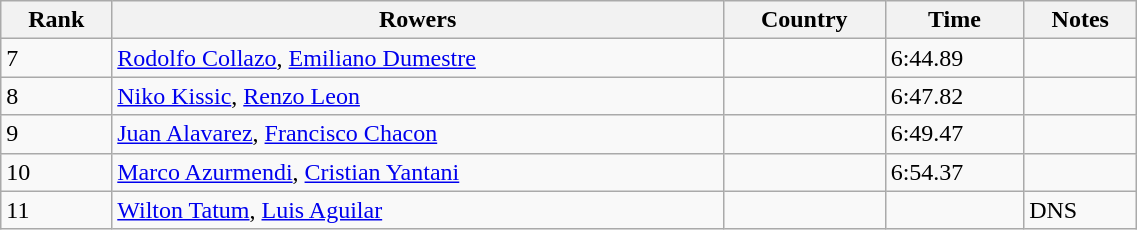<table class="wikitable" width=60%>
<tr>
<th>Rank</th>
<th>Rowers</th>
<th>Country</th>
<th>Time</th>
<th>Notes</th>
</tr>
<tr>
<td>7</td>
<td><a href='#'>Rodolfo Collazo</a>, <a href='#'>Emiliano Dumestre</a></td>
<td></td>
<td>6:44.89</td>
<td></td>
</tr>
<tr>
<td>8</td>
<td><a href='#'>Niko Kissic</a>, <a href='#'>Renzo Leon</a></td>
<td></td>
<td>6:47.82</td>
<td></td>
</tr>
<tr>
<td>9</td>
<td><a href='#'>Juan Alavarez</a>, <a href='#'>Francisco Chacon</a></td>
<td></td>
<td>6:49.47</td>
<td></td>
</tr>
<tr>
<td>10</td>
<td><a href='#'>Marco Azurmendi</a>, <a href='#'>Cristian Yantani</a></td>
<td></td>
<td>6:54.37</td>
<td></td>
</tr>
<tr>
<td>11</td>
<td><a href='#'>Wilton Tatum</a>, <a href='#'>Luis Aguilar</a></td>
<td></td>
<td></td>
<td>DNS</td>
</tr>
</table>
